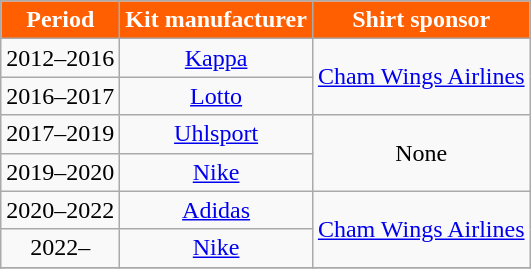<table class="wikitable" style="text-align: center">
<tr>
<th style="color:#FFFFFF; background:#FF5F00;">Period</th>
<th style="color:#FFFFFF; background:#FF5F00;">Kit manufacturer</th>
<th style="color:#FFFFFF; background:#FF5F00;">Shirt sponsor</th>
</tr>
<tr>
<td>2012–2016</td>
<td rowspan=1><a href='#'>Kappa</a></td>
<td rowspan=2><a href='#'>Cham Wings Airlines</a></td>
</tr>
<tr>
<td>2016–2017</td>
<td><a href='#'>Lotto</a></td>
</tr>
<tr>
<td>2017–2019</td>
<td><a href='#'>Uhlsport</a></td>
<td rowspan=2>None</td>
</tr>
<tr>
<td>2019–2020</td>
<td><a href='#'>Nike</a></td>
</tr>
<tr>
<td>2020–2022</td>
<td><a href='#'>Adidas</a></td>
<td rowspan=2><a href='#'>Cham Wings Airlines</a></td>
</tr>
<tr>
<td>2022–</td>
<td><a href='#'>Nike</a></td>
</tr>
<tr>
</tr>
</table>
